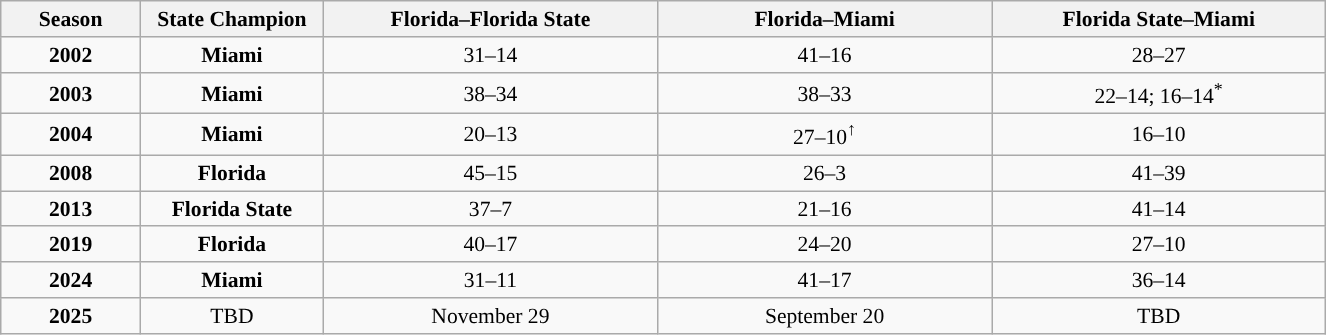<table class="wikitable" style="font-size: 90%; text-align:center; float:left; margin-right:1em;">
<tr>
<th style="width:6em">Season</th>
<th style="width:8em">State Champion</th>
<th style="width:15em">Florida–Florida State</th>
<th style="width:15em">Florida–Miami</th>
<th style="width:15em">Florida State–Miami</th>
</tr>
<tr>
<td><strong>2002</strong></td>
<td><strong>Miami</strong></td>
<td>31–14</td>
<td>41–16</td>
<td>28–27</td>
</tr>
<tr>
<td><strong>2003</strong></td>
<td><strong>Miami</strong></td>
<td>38–34</td>
<td>38–33</td>
<td>22–14; 16–14<sup>*</sup></td>
</tr>
<tr>
<td><strong>2004</strong></td>
<td><strong>Miami</strong></td>
<td>20–13</td>
<td>27–10<sup>↑</sup></td>
<td>16–10</td>
</tr>
<tr>
<td><strong>2008</strong></td>
<td><strong>Florida</strong></td>
<td>45–15</td>
<td>26–3</td>
<td>41–39</td>
</tr>
<tr>
<td><strong>2013</strong></td>
<td><strong>Florida State</strong></td>
<td>37–7</td>
<td>21–16</td>
<td>41–14</td>
</tr>
<tr>
<td><strong>2019</strong></td>
<td><strong>Florida</strong></td>
<td>40–17</td>
<td>24–20</td>
<td>27–10</td>
</tr>
<tr>
<td><strong>2024</strong></td>
<td><strong>Miami</strong></td>
<td November 30>31–11</td>
<td August 31>41–17</td>
<td October 26>36–14</td>
</tr>
<tr>
<td><strong>2025</strong></td>
<td>TBD</td>
<td>November 29</td>
<td>September 20</td>
<td>TBD</td>
</tr>
</table>
